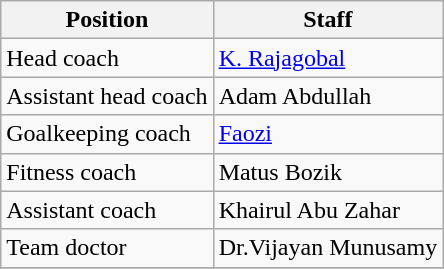<table class="wikitable">
<tr>
<th>Position</th>
<th>Staff</th>
</tr>
<tr>
<td>Head coach</td>
<td> <a href='#'>K. Rajagobal</a></td>
</tr>
<tr>
<td>Assistant head coach</td>
<td> Adam Abdullah</td>
</tr>
<tr>
<td>Goalkeeping coach</td>
<td> <a href='#'>Faozi</a></td>
</tr>
<tr>
<td>Fitness coach</td>
<td> Matus Bozik</td>
</tr>
<tr>
<td>Assistant coach</td>
<td> Khairul Abu Zahar</td>
</tr>
<tr>
<td>Team doctor</td>
<td> Dr.Vijayan Munusamy</td>
</tr>
<tr>
</tr>
</table>
